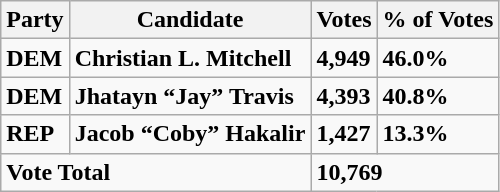<table class="wikitable">
<tr>
<th>Party</th>
<th>Candidate</th>
<th>Votes</th>
<th>% of Votes</th>
</tr>
<tr>
<td><strong>DEM</strong></td>
<td><strong>Christian L. Mitchell</strong></td>
<td><strong>4,949</strong></td>
<td><strong>46.0%</strong></td>
</tr>
<tr>
<td><strong>DEM</strong></td>
<td><strong>Jhatayn “Jay” Travis</strong></td>
<td><strong>4,393</strong></td>
<td><strong>40.8%</strong></td>
</tr>
<tr>
<td><strong>REP</strong></td>
<td><strong>Jacob “Coby” Hakalir</strong></td>
<td><strong>1,427</strong></td>
<td><strong>13.3%</strong></td>
</tr>
<tr>
<td colspan="2"><strong>Vote Total</strong></td>
<td colspan="2"><strong>10,769</strong></td>
</tr>
</table>
